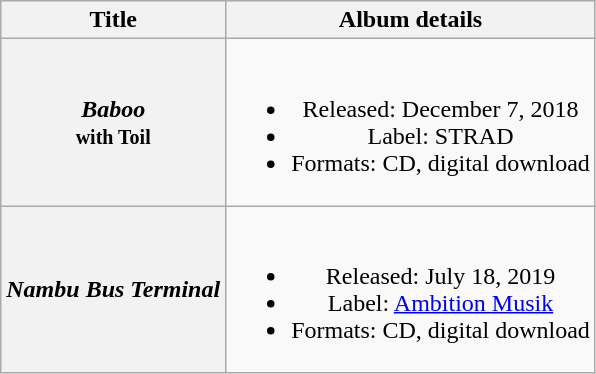<table class="wikitable plainrowheaders" style="text-align:center;">
<tr>
<th scope="col">Title</th>
<th scope="col">Album details</th>
</tr>
<tr>
<th scope="row"><em>Baboo</em> <br><small>with Toil</small></th>
<td><br><ul><li>Released: December 7, 2018</li><li>Label: STRAD</li><li>Formats: CD, digital download</li></ul></td>
</tr>
<tr>
<th scope="row"><em>Nambu Bus Terminal</em></th>
<td><br><ul><li>Released: July 18, 2019</li><li>Label: <a href='#'>Ambition Musik</a></li><li>Formats: CD, digital download</li></ul></td>
</tr>
</table>
